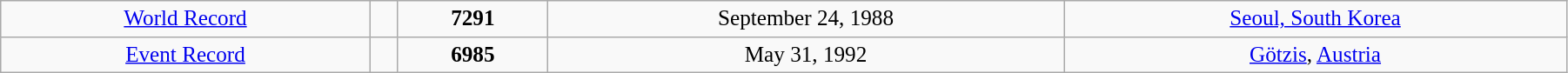<table class="wikitable" style=" text-align:center; font-size:105%;" width="95%">
<tr>
<td><a href='#'>World Record</a></td>
<td></td>
<td><strong>7291</strong></td>
<td>September 24, 1988</td>
<td> <a href='#'>Seoul, South Korea</a></td>
</tr>
<tr>
<td><a href='#'>Event Record</a></td>
<td></td>
<td><strong>6985</strong></td>
<td>May 31, 1992</td>
<td> <a href='#'>Götzis</a>, <a href='#'>Austria</a></td>
</tr>
</table>
